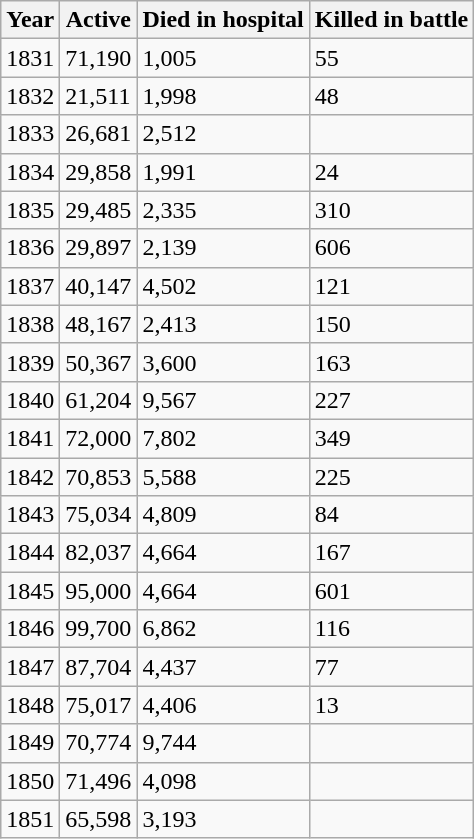<table class="wikitable">
<tr>
<th>Year</th>
<th>Active</th>
<th>Died in hospital</th>
<th>Killed in battle</th>
</tr>
<tr>
<td>1831</td>
<td>71,190</td>
<td>1,005</td>
<td>55</td>
</tr>
<tr>
<td>1832</td>
<td>21,511</td>
<td>1,998</td>
<td>48</td>
</tr>
<tr>
<td>1833</td>
<td>26,681</td>
<td>2,512</td>
<td></td>
</tr>
<tr>
<td>1834</td>
<td>29,858</td>
<td>1,991</td>
<td>24</td>
</tr>
<tr>
<td>1835</td>
<td>29,485</td>
<td>2,335</td>
<td>310</td>
</tr>
<tr>
<td>1836</td>
<td>29,897</td>
<td>2,139</td>
<td>606</td>
</tr>
<tr>
<td>1837</td>
<td>40,147</td>
<td>4,502</td>
<td>121</td>
</tr>
<tr>
<td>1838</td>
<td>48,167</td>
<td>2,413</td>
<td>150</td>
</tr>
<tr>
<td>1839</td>
<td>50,367</td>
<td>3,600</td>
<td>163</td>
</tr>
<tr>
<td>1840</td>
<td>61,204</td>
<td>9,567</td>
<td>227</td>
</tr>
<tr>
<td>1841</td>
<td>72,000</td>
<td>7,802</td>
<td>349</td>
</tr>
<tr>
<td>1842</td>
<td>70,853</td>
<td>5,588</td>
<td>225</td>
</tr>
<tr>
<td>1843</td>
<td>75,034</td>
<td>4,809</td>
<td>84</td>
</tr>
<tr>
<td>1844</td>
<td>82,037</td>
<td>4,664</td>
<td>167</td>
</tr>
<tr>
<td>1845</td>
<td>95,000</td>
<td>4,664</td>
<td>601</td>
</tr>
<tr>
<td>1846</td>
<td>99,700</td>
<td>6,862</td>
<td>116</td>
</tr>
<tr>
<td>1847</td>
<td>87,704</td>
<td>4,437</td>
<td>77</td>
</tr>
<tr>
<td>1848</td>
<td>75,017</td>
<td>4,406</td>
<td>13</td>
</tr>
<tr>
<td>1849</td>
<td>70,774</td>
<td>9,744</td>
<td></td>
</tr>
<tr>
<td>1850</td>
<td>71,496</td>
<td>4,098</td>
<td></td>
</tr>
<tr>
<td>1851</td>
<td>65,598</td>
<td>3,193</td>
<td></td>
</tr>
</table>
